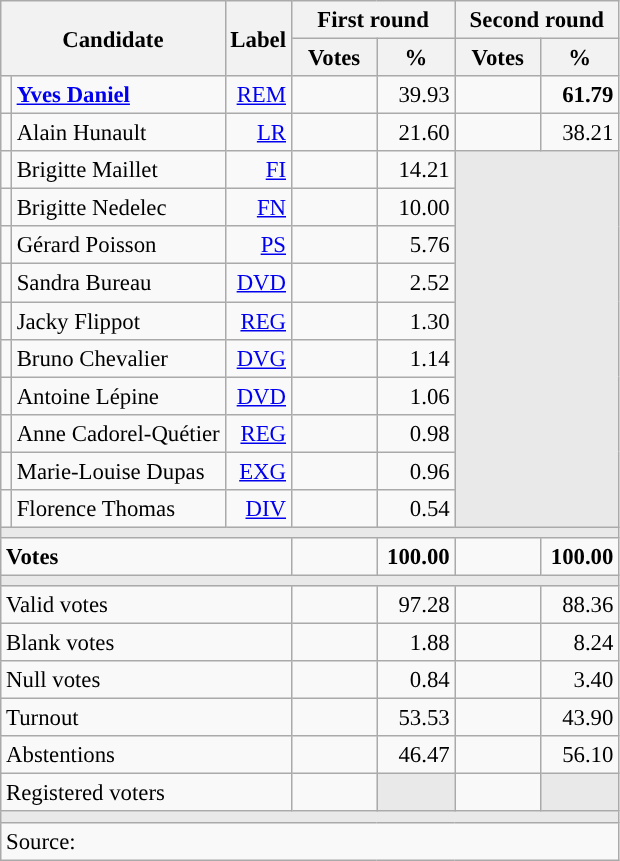<table class="wikitable" style="text-align:right;font-size:95%;">
<tr>
<th rowspan="2" colspan="2">Candidate</th>
<th rowspan="2">Label</th>
<th colspan="2">First round</th>
<th colspan="2">Second round</th>
</tr>
<tr>
<th style="width:50px;">Votes</th>
<th style="width:45px;">%</th>
<th style="width:50px;">Votes</th>
<th style="width:45px;">%</th>
</tr>
<tr>
<td style="color:inherit;background:"></td>
<td style="text-align:left;"><strong><a href='#'>Yves Daniel</a></strong></td>
<td><a href='#'>REM</a></td>
<td></td>
<td>39.93</td>
<td><strong></strong></td>
<td><strong>61.79</strong></td>
</tr>
<tr>
<td style="color:inherit;background:"></td>
<td style="text-align:left;">Alain Hunault</td>
<td><a href='#'>LR</a></td>
<td></td>
<td>21.60</td>
<td></td>
<td>38.21</td>
</tr>
<tr>
<td style="color:inherit;background:"></td>
<td style="text-align:left;">Brigitte Maillet</td>
<td><a href='#'>FI</a></td>
<td></td>
<td>14.21</td>
<td colspan="2" rowspan="10" style="background:#E9E9E9;"></td>
</tr>
<tr>
<td style="color:inherit;background:"></td>
<td style="text-align:left;">Brigitte Nedelec</td>
<td><a href='#'>FN</a></td>
<td></td>
<td>10.00</td>
</tr>
<tr>
<td style="color:inherit;background:"></td>
<td style="text-align:left;">Gérard Poisson</td>
<td><a href='#'>PS</a></td>
<td></td>
<td>5.76</td>
</tr>
<tr>
<td style="color:inherit;background:"></td>
<td style="text-align:left;">Sandra Bureau</td>
<td><a href='#'>DVD</a></td>
<td></td>
<td>2.52</td>
</tr>
<tr>
<td style="color:inherit;background:"></td>
<td style="text-align:left;">Jacky Flippot</td>
<td><a href='#'>REG</a></td>
<td></td>
<td>1.30</td>
</tr>
<tr>
<td style="color:inherit;background:"></td>
<td style="text-align:left;">Bruno Chevalier</td>
<td><a href='#'>DVG</a></td>
<td></td>
<td>1.14</td>
</tr>
<tr>
<td style="color:inherit;background:"></td>
<td style="text-align:left;">Antoine Lépine</td>
<td><a href='#'>DVD</a></td>
<td></td>
<td>1.06</td>
</tr>
<tr>
<td style="color:inherit;background:"></td>
<td style="text-align:left;">Anne Cadorel-Quétier</td>
<td><a href='#'>REG</a></td>
<td></td>
<td>0.98</td>
</tr>
<tr>
<td style="color:inherit;background:"></td>
<td style="text-align:left;">Marie-Louise Dupas</td>
<td><a href='#'>EXG</a></td>
<td></td>
<td>0.96</td>
</tr>
<tr>
<td style="color:inherit;background:"></td>
<td style="text-align:left;">Florence Thomas</td>
<td><a href='#'>DIV</a></td>
<td></td>
<td>0.54</td>
</tr>
<tr>
<td colspan="7" style="background:#E9E9E9;"></td>
</tr>
<tr style="font-weight:bold;">
<td colspan="3" style="text-align:left;">Votes</td>
<td></td>
<td>100.00</td>
<td></td>
<td>100.00</td>
</tr>
<tr>
<td colspan="7" style="background:#E9E9E9;"></td>
</tr>
<tr>
<td colspan="3" style="text-align:left;">Valid votes</td>
<td></td>
<td>97.28</td>
<td></td>
<td>88.36</td>
</tr>
<tr>
<td colspan="3" style="text-align:left;">Blank votes</td>
<td></td>
<td>1.88</td>
<td></td>
<td>8.24</td>
</tr>
<tr>
<td colspan="3" style="text-align:left;">Null votes</td>
<td></td>
<td>0.84</td>
<td></td>
<td>3.40</td>
</tr>
<tr>
<td colspan="3" style="text-align:left;">Turnout</td>
<td></td>
<td>53.53</td>
<td></td>
<td>43.90</td>
</tr>
<tr>
<td colspan="3" style="text-align:left;">Abstentions</td>
<td></td>
<td>46.47</td>
<td></td>
<td>56.10</td>
</tr>
<tr>
<td colspan="3" style="text-align:left;">Registered voters</td>
<td></td>
<td style="color:inherit;background:#E9E9E9;"></td>
<td></td>
<td style="color:inherit;background:#E9E9E9;"></td>
</tr>
<tr>
<td colspan="7" style="background:#E9E9E9;"></td>
</tr>
<tr>
<td colspan="7" style="text-align:left;">Source: </td>
</tr>
</table>
